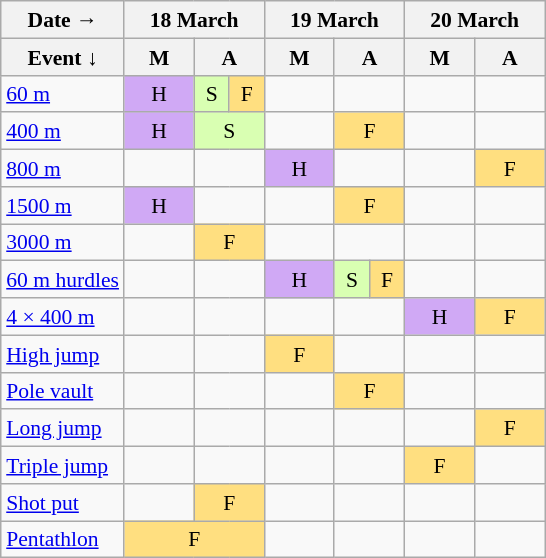<table class="wikitable" style="margin:0.5em auto; font-size:90%; line-height:1.25em;">
<tr align="center">
<th>Date →</th>
<th width="80px" colspan=3>18 March</th>
<th width="80px" colspan=3>19 March</th>
<th width="80px" colspan=2>20 March</th>
</tr>
<tr>
<th>Event ↓</th>
<th width="40px">M</th>
<th width="40px" colspan=2>A</th>
<th width="40px">M</th>
<th width="40px" colspan=2>A</th>
<th width="40px">M</th>
<th width="40px">A</th>
</tr>
<tr align="center">
<td align="left"><a href='#'>60 m</a></td>
<td bgcolor="#D0A9F5">H</td>
<td bgcolor="#D9FFB2" colspan=1>S</td>
<td bgcolor="#FFDF80" colspan=1>F</td>
<td></td>
<td colspan=2></td>
<td></td>
<td></td>
</tr>
<tr align="center">
<td align="left"><a href='#'>400 m</a></td>
<td bgcolor="#D0A9F5">H</td>
<td bgcolor="#D9FFB2" colspan=2>S</td>
<td></td>
<td bgcolor="#FFDF80" colspan=2>F</td>
<td></td>
<td></td>
</tr>
<tr align="center">
<td align="left"><a href='#'>800 m</a></td>
<td></td>
<td colspan=2></td>
<td bgcolor="#D0A9F5">H</td>
<td colspan=2></td>
<td></td>
<td bgcolor="#FFDF80">F</td>
</tr>
<tr align="center">
<td align="left"><a href='#'>1500 m</a></td>
<td bgcolor="#D0A9F5">H</td>
<td colspan=2></td>
<td></td>
<td bgcolor="#FFDF80" colspan=2>F</td>
<td></td>
<td></td>
</tr>
<tr align="center">
<td align="left"><a href='#'>3000 m</a></td>
<td></td>
<td bgcolor="#FFDF80" colspan=2>F</td>
<td></td>
<td colspan=2></td>
<td></td>
<td></td>
</tr>
<tr align="center">
<td align="left"><a href='#'>60 m hurdles</a></td>
<td></td>
<td colspan=2></td>
<td bgcolor="#D0A9F5">H</td>
<td bgcolor="#D9FFB2" colspan=1>S</td>
<td bgcolor="#FFDF80" colspan=1>F</td>
<td></td>
<td></td>
</tr>
<tr align="center">
<td align="left"><a href='#'>4 × 400 m</a></td>
<td></td>
<td colspan=2></td>
<td></td>
<td colspan=2></td>
<td bgcolor="#D0A9F5">H</td>
<td bgcolor="#FFDF80">F</td>
</tr>
<tr align="center">
<td align="left"><a href='#'>High jump</a></td>
<td></td>
<td colspan=2></td>
<td bgcolor="#FFDF80">F</td>
<td colspan=2></td>
<td></td>
<td></td>
</tr>
<tr align="center">
<td align="left"><a href='#'>Pole vault</a></td>
<td></td>
<td colspan=2></td>
<td></td>
<td bgcolor="#FFDF80" colspan=2>F</td>
<td></td>
<td></td>
</tr>
<tr align="center">
<td align="left"><a href='#'>Long jump</a></td>
<td></td>
<td colspan=2></td>
<td></td>
<td colspan=2></td>
<td></td>
<td bgcolor="#FFDF80">F</td>
</tr>
<tr align="center">
<td align="left"><a href='#'>Triple jump</a></td>
<td></td>
<td colspan=2></td>
<td></td>
<td colspan=2></td>
<td bgcolor="#FFDF80">F</td>
<td></td>
</tr>
<tr align="center">
<td align="left"><a href='#'>Shot put</a></td>
<td></td>
<td bgcolor="#FFDF80" colspan=2>F</td>
<td></td>
<td colspan=2></td>
<td></td>
<td></td>
</tr>
<tr align="center">
<td align="left"><a href='#'>Pentathlon</a></td>
<td bgcolor="#FFDF80" colspan=3>F</td>
<td></td>
<td colspan=2></td>
<td></td>
<td></td>
</tr>
</table>
